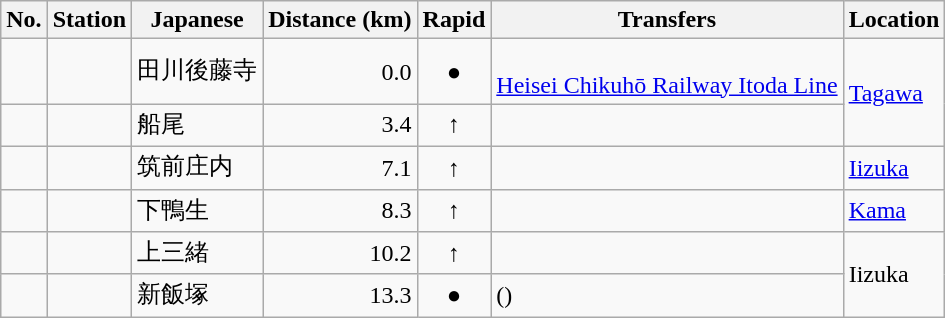<table class="wikitable">
<tr>
<th>No.</th>
<th>Station</th>
<th>Japanese</th>
<th>Distance (km)</th>
<th>Rapid</th>
<th>Transfers</th>
<th>Location</th>
</tr>
<tr>
<td></td>
<td></td>
<td>田川後藤寺</td>
<td align="right">0.0</td>
<td align="center">●</td>
<td> <br><a href='#'>Heisei Chikuhō Railway Itoda Line</a></td>
<td rowspan="2"><a href='#'>Tagawa</a></td>
</tr>
<tr>
<td></td>
<td></td>
<td>船尾</td>
<td align="right">3.4</td>
<td align="center">↑</td>
<td> </td>
</tr>
<tr>
<td></td>
<td></td>
<td>筑前庄内</td>
<td align="right">7.1</td>
<td align="center">↑</td>
<td> </td>
<td rowspan="1"><a href='#'>Iizuka</a></td>
</tr>
<tr>
<td></td>
<td></td>
<td>下鴨生</td>
<td align="right">8.3</td>
<td align="center">↑</td>
<td> </td>
<td rowspan="1"><a href='#'>Kama</a></td>
</tr>
<tr>
<td></td>
<td></td>
<td>上三緒</td>
<td align="right">10.2</td>
<td align="center">↑</td>
<td> </td>
<td rowspan="2">Iizuka</td>
</tr>
<tr>
<td></td>
<td></td>
<td>新飯塚</td>
<td align="right">13.3</td>
<td align="center">●</td>
<td>  ()</td>
</tr>
</table>
